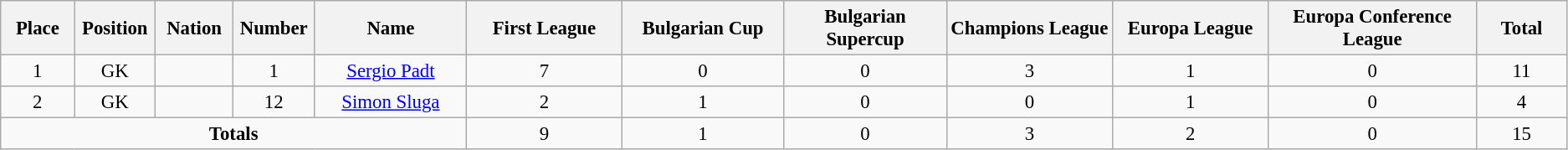<table class="wikitable" style="font-size: 95%; text-align: center;">
<tr>
<th width=60>Place</th>
<th width=60>Position</th>
<th width=60>Nation</th>
<th width=60>Number</th>
<th width=150>Name</th>
<th width=150>First League</th>
<th width=150>Bulgarian Cup</th>
<th width=150>Bulgarian Supercup</th>
<th width=150>Champions League</th>
<th width=150>Europa League</th>
<th width=200>Europa Conference League</th>
<th width=80>Total</th>
</tr>
<tr>
<td>1</td>
<td>GK</td>
<td></td>
<td>1</td>
<td><a href='#'>Sergio Padt</a></td>
<td>7</td>
<td>0</td>
<td>0</td>
<td>3</td>
<td>1</td>
<td>0</td>
<td>11</td>
</tr>
<tr>
<td>2</td>
<td>GK</td>
<td></td>
<td>12</td>
<td><a href='#'>Simon Sluga</a></td>
<td>2</td>
<td>1</td>
<td>0</td>
<td>0</td>
<td>1</td>
<td>0</td>
<td>4</td>
</tr>
<tr>
<td colspan="5"><strong>Totals</strong></td>
<td>9</td>
<td>1</td>
<td>0</td>
<td>3</td>
<td>2</td>
<td>0</td>
<td>15</td>
</tr>
</table>
